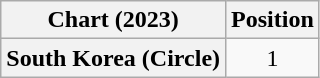<table class="wikitable plainrowheaders" style="text-align:center">
<tr>
<th scope="col">Chart (2023)</th>
<th scope="col">Position</th>
</tr>
<tr>
<th scope="row">South Korea (Circle)</th>
<td>1</td>
</tr>
</table>
